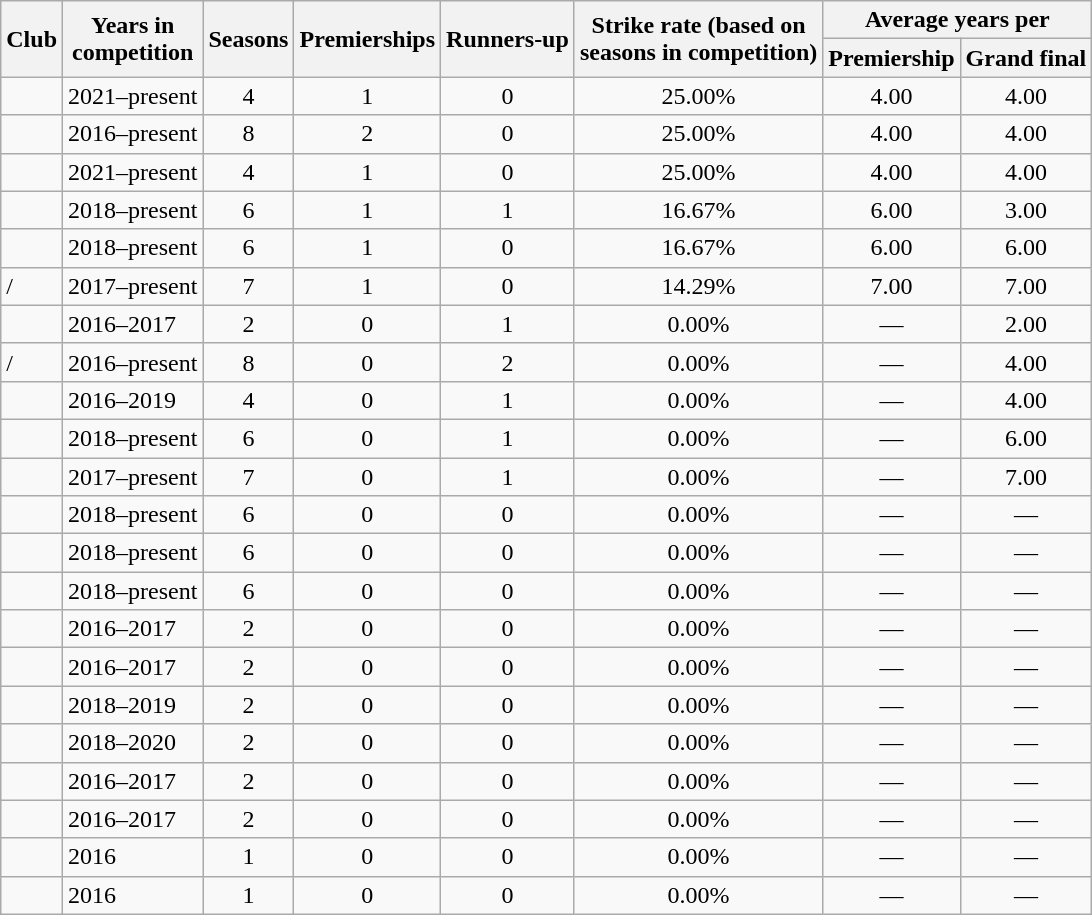<table class="wikitable sortable" style=text-align:center>
<tr>
<th rowspan=2>Club</th>
<th rowspan=2>Years in<br>competition</th>
<th rowspan=2>Seasons</th>
<th rowspan=2>Premierships</th>
<th rowspan=2>Runners-up</th>
<th rowspan=2>Strike rate (based on<br>seasons in competition)</th>
<th colspan=2>Average years per</th>
</tr>
<tr>
<th>Premiership</th>
<th>Grand final</th>
</tr>
<tr>
<td align=left></td>
<td align=left>2021–present</td>
<td>4</td>
<td>1</td>
<td>0</td>
<td>25.00%</td>
<td>4.00</td>
<td>4.00</td>
</tr>
<tr>
<td align=left></td>
<td align=left>2016–present</td>
<td>8</td>
<td>2</td>
<td>0</td>
<td>25.00%</td>
<td>4.00</td>
<td>4.00</td>
</tr>
<tr>
<td align=left></td>
<td align=left>2021–present</td>
<td>4</td>
<td>1</td>
<td>0</td>
<td>25.00%</td>
<td>4.00</td>
<td>4.00</td>
</tr>
<tr>
<td align=left></td>
<td align=left>2018–present</td>
<td>6</td>
<td>1</td>
<td>1</td>
<td>16.67%</td>
<td>6.00</td>
<td>3.00</td>
</tr>
<tr>
<td align=left></td>
<td align=left>2018–present</td>
<td>6</td>
<td>1</td>
<td>0</td>
<td>16.67%</td>
<td>6.00</td>
<td>6.00</td>
</tr>
<tr>
<td align=left> / </td>
<td align=left>2017–present</td>
<td>7</td>
<td>1</td>
<td>0</td>
<td>14.29%</td>
<td>7.00</td>
<td>7.00</td>
</tr>
<tr>
<td align=left></td>
<td align=left>2016–2017</td>
<td>2</td>
<td>0</td>
<td>1</td>
<td>0.00%</td>
<td>—</td>
<td>2.00</td>
</tr>
<tr>
<td align=left> / </td>
<td align=left>2016–present</td>
<td>8</td>
<td>0</td>
<td>2</td>
<td>0.00%</td>
<td>—</td>
<td>4.00</td>
</tr>
<tr>
<td align=left></td>
<td align=left>2016–2019</td>
<td>4</td>
<td>0</td>
<td>1</td>
<td>0.00%</td>
<td>—</td>
<td>4.00</td>
</tr>
<tr>
<td align=left></td>
<td align=left>2018–present</td>
<td>6</td>
<td>0</td>
<td>1</td>
<td>0.00%</td>
<td>—</td>
<td>6.00</td>
</tr>
<tr>
<td align=left></td>
<td align=left>2017–present</td>
<td>7</td>
<td>0</td>
<td>1</td>
<td>0.00%</td>
<td>—</td>
<td>7.00</td>
</tr>
<tr>
<td align=left></td>
<td align=left>2018–present</td>
<td>6</td>
<td>0</td>
<td>0</td>
<td>0.00%</td>
<td>—</td>
<td>—</td>
</tr>
<tr>
<td align=left></td>
<td align=left>2018–present</td>
<td>6</td>
<td>0</td>
<td>0</td>
<td>0.00%</td>
<td>—</td>
<td>—</td>
</tr>
<tr>
<td align=left></td>
<td align=left>2018–present</td>
<td>6</td>
<td>0</td>
<td>0</td>
<td>0.00%</td>
<td>—</td>
<td>—</td>
</tr>
<tr>
<td align=left></td>
<td align=left>2016–2017</td>
<td>2</td>
<td>0</td>
<td>0</td>
<td>0.00%</td>
<td>—</td>
<td>—</td>
</tr>
<tr>
<td align=left></td>
<td align=left>2016–2017</td>
<td>2</td>
<td>0</td>
<td>0</td>
<td>0.00%</td>
<td>—</td>
<td>—</td>
</tr>
<tr>
<td align=left></td>
<td align=left>2018–2019</td>
<td>2</td>
<td>0</td>
<td>0</td>
<td>0.00%</td>
<td>—</td>
<td>—</td>
</tr>
<tr>
<td align=left></td>
<td align=left>2018–2020</td>
<td>2</td>
<td>0</td>
<td>0</td>
<td>0.00%</td>
<td>—</td>
<td>—</td>
</tr>
<tr>
<td align=left></td>
<td align=left>2016–2017</td>
<td>2</td>
<td>0</td>
<td>0</td>
<td>0.00%</td>
<td>—</td>
<td>—</td>
</tr>
<tr>
<td align=left></td>
<td align=left>2016–2017</td>
<td>2</td>
<td>0</td>
<td>0</td>
<td>0.00%</td>
<td>—</td>
<td>—</td>
</tr>
<tr>
<td align=left></td>
<td align=left>2016</td>
<td>1</td>
<td>0</td>
<td>0</td>
<td>0.00%</td>
<td>—</td>
<td>—</td>
</tr>
<tr>
<td align=left></td>
<td align=left>2016</td>
<td>1</td>
<td>0</td>
<td>0</td>
<td>0.00%</td>
<td>—</td>
<td>—</td>
</tr>
</table>
